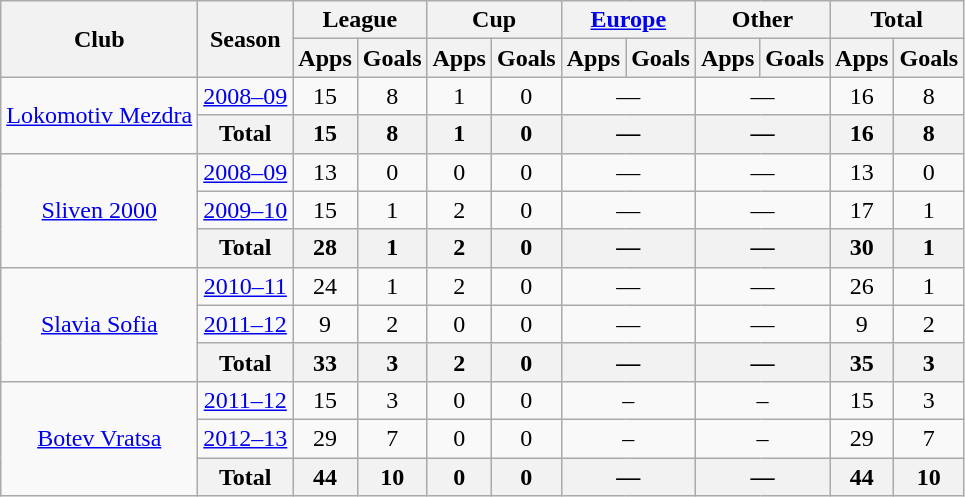<table class="wikitable" style="text-align: center;">
<tr>
<th rowspan="2">Club</th>
<th rowspan="2">Season</th>
<th colspan="2">League</th>
<th colspan="2">Cup</th>
<th colspan="2"><a href='#'>Europe</a></th>
<th colspan="2">Other</th>
<th colspan="2">Total</th>
</tr>
<tr>
<th>Apps</th>
<th>Goals</th>
<th>Apps</th>
<th>Goals</th>
<th>Apps</th>
<th>Goals</th>
<th>Apps</th>
<th>Goals</th>
<th>Apps</th>
<th>Goals</th>
</tr>
<tr>
<td rowspan="2"><a href='#'>Lokomotiv Mezdra</a></td>
<td><a href='#'>2008–09</a></td>
<td>15</td>
<td>8</td>
<td>1</td>
<td>0</td>
<td colspan="2">—</td>
<td colspan="2">—</td>
<td>16</td>
<td>8</td>
</tr>
<tr>
<th>Total</th>
<th>15</th>
<th>8</th>
<th>1</th>
<th>0</th>
<th colspan="2">—</th>
<th colspan="2">—</th>
<th>16</th>
<th>8</th>
</tr>
<tr>
<td rowspan="3"><a href='#'>Sliven 2000</a></td>
<td><a href='#'>2008–09</a></td>
<td>13</td>
<td>0</td>
<td>0</td>
<td>0</td>
<td colspan="2">—</td>
<td colspan="2">—</td>
<td>13</td>
<td>0</td>
</tr>
<tr>
<td><a href='#'>2009–10</a></td>
<td>15</td>
<td>1</td>
<td>2</td>
<td>0</td>
<td colspan="2">—</td>
<td colspan="2">—</td>
<td>17</td>
<td>1</td>
</tr>
<tr>
<th>Total</th>
<th>28</th>
<th>1</th>
<th>2</th>
<th>0</th>
<th colspan="2">—</th>
<th colspan="2">—</th>
<th>30</th>
<th>1</th>
</tr>
<tr>
<td rowspan="3"><a href='#'>Slavia Sofia</a></td>
<td><a href='#'>2010–11</a></td>
<td>24</td>
<td>1</td>
<td>2</td>
<td>0</td>
<td colspan="2">—</td>
<td colspan="2">—</td>
<td>26</td>
<td>1</td>
</tr>
<tr>
<td><a href='#'>2011–12</a></td>
<td>9</td>
<td>2</td>
<td>0</td>
<td>0</td>
<td colspan="2">—</td>
<td colspan="2">—</td>
<td>9</td>
<td>2</td>
</tr>
<tr>
<th>Total</th>
<th>33</th>
<th>3</th>
<th>2</th>
<th>0</th>
<th colspan="2">—</th>
<th colspan="2">—</th>
<th>35</th>
<th>3</th>
</tr>
<tr>
<td rowspan="3"><a href='#'>Botev Vratsa</a></td>
<td><a href='#'>2011–12</a></td>
<td>15</td>
<td>3</td>
<td>0</td>
<td>0</td>
<td colspan="2">–</td>
<td colspan="2">–</td>
<td>15</td>
<td>3</td>
</tr>
<tr>
<td><a href='#'>2012–13</a></td>
<td>29</td>
<td>7</td>
<td>0</td>
<td>0</td>
<td colspan="2">–</td>
<td colspan="2">–</td>
<td>29</td>
<td>7</td>
</tr>
<tr>
<th>Total</th>
<th>44</th>
<th>10</th>
<th>0</th>
<th>0</th>
<th colspan="2">—</th>
<th colspan="2">—</th>
<th>44</th>
<th>10</th>
</tr>
</table>
